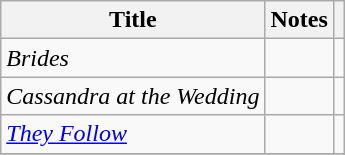<table class="wikitable sortable">
<tr>
<th>Title</th>
<th>Notes</th>
<th></th>
</tr>
<tr>
<td><em>Brides</em></td>
<td></td>
<td style="text-align:center;"></td>
</tr>
<tr>
<td><em>Cassandra at the Wedding</em></td>
<td></td>
<td style="text-align:center;"></td>
</tr>
<tr>
<td><em><a href='#'>They Follow</a></em></td>
<td></td>
<td style="text-align:center;"></td>
</tr>
<tr>
</tr>
</table>
